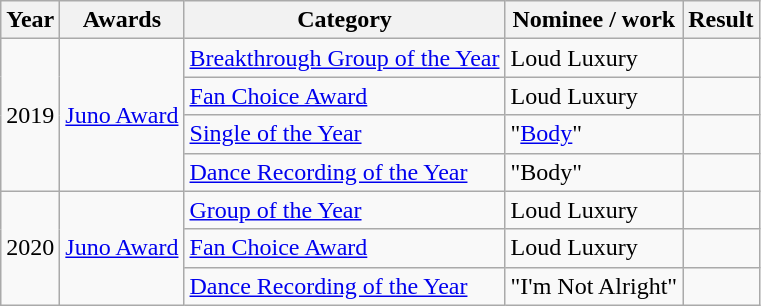<table class="wikitable">
<tr>
<th>Year</th>
<th>Awards</th>
<th>Category</th>
<th>Nominee / work</th>
<th>Result</th>
</tr>
<tr>
<td rowspan=4>2019</td>
<td rowspan=4><a href='#'>Juno Award</a></td>
<td><a href='#'>Breakthrough Group of the Year</a></td>
<td>Loud Luxury</td>
<td></td>
</tr>
<tr>
<td><a href='#'>Fan Choice Award</a></td>
<td>Loud Luxury</td>
<td></td>
</tr>
<tr>
<td><a href='#'>Single of the Year</a></td>
<td>"<a href='#'>Body</a>"</td>
<td></td>
</tr>
<tr>
<td><a href='#'>Dance Recording of the Year</a></td>
<td>"Body"</td>
<td></td>
</tr>
<tr>
<td rowspan=4>2020</td>
<td rowspan=4><a href='#'>Juno Award</a></td>
<td><a href='#'>Group of the Year</a></td>
<td>Loud Luxury</td>
<td></td>
</tr>
<tr>
<td><a href='#'>Fan Choice Award</a></td>
<td>Loud Luxury</td>
<td></td>
</tr>
<tr>
<td><a href='#'>Dance Recording of the Year</a></td>
<td>"I'm Not Alright"</td>
<td></td>
</tr>
</table>
